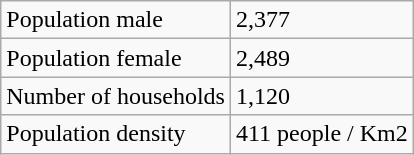<table class=wikitable>
<tr>
<td>Population male</td>
<td>2,377</td>
</tr>
<tr>
<td>Population female</td>
<td>2,489</td>
</tr>
<tr>
<td>Number of households</td>
<td>1,120</td>
</tr>
<tr>
<td>Population density</td>
<td>411 people / Km2</td>
</tr>
</table>
